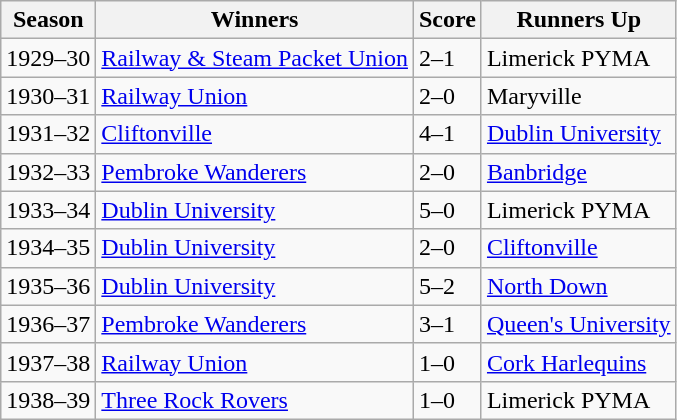<table class="wikitable collapsible">
<tr>
<th>Season</th>
<th>Winners</th>
<th>Score</th>
<th>Runners Up</th>
</tr>
<tr>
<td>1929–30</td>
<td><a href='#'>Railway & Steam Packet Union</a></td>
<td>2–1 </td>
<td>Limerick PYMA</td>
</tr>
<tr>
<td>1930–31</td>
<td><a href='#'>Railway Union</a></td>
<td>2–0</td>
<td>Maryville</td>
</tr>
<tr>
<td>1931–32</td>
<td><a href='#'>Cliftonville</a></td>
<td>4–1</td>
<td><a href='#'>Dublin University</a></td>
</tr>
<tr>
<td>1932–33</td>
<td><a href='#'>Pembroke Wanderers</a></td>
<td>2–0</td>
<td><a href='#'>Banbridge</a></td>
</tr>
<tr>
<td>1933–34</td>
<td><a href='#'>Dublin University</a></td>
<td>5–0</td>
<td>Limerick PYMA</td>
</tr>
<tr>
<td>1934–35</td>
<td><a href='#'>Dublin University</a></td>
<td>2–0</td>
<td><a href='#'>Cliftonville</a></td>
</tr>
<tr>
<td>1935–36</td>
<td><a href='#'>Dublin University</a></td>
<td>5–2</td>
<td><a href='#'>North Down</a></td>
</tr>
<tr>
<td>1936–37</td>
<td><a href='#'>Pembroke Wanderers</a></td>
<td>3–1 </td>
<td><a href='#'>Queen's University</a></td>
</tr>
<tr>
<td>1937–38</td>
<td><a href='#'>Railway Union</a></td>
<td>1–0 </td>
<td><a href='#'>Cork Harlequins</a></td>
</tr>
<tr>
<td>1938–39</td>
<td><a href='#'>Three Rock Rovers</a></td>
<td>1–0</td>
<td>Limerick PYMA</td>
</tr>
</table>
